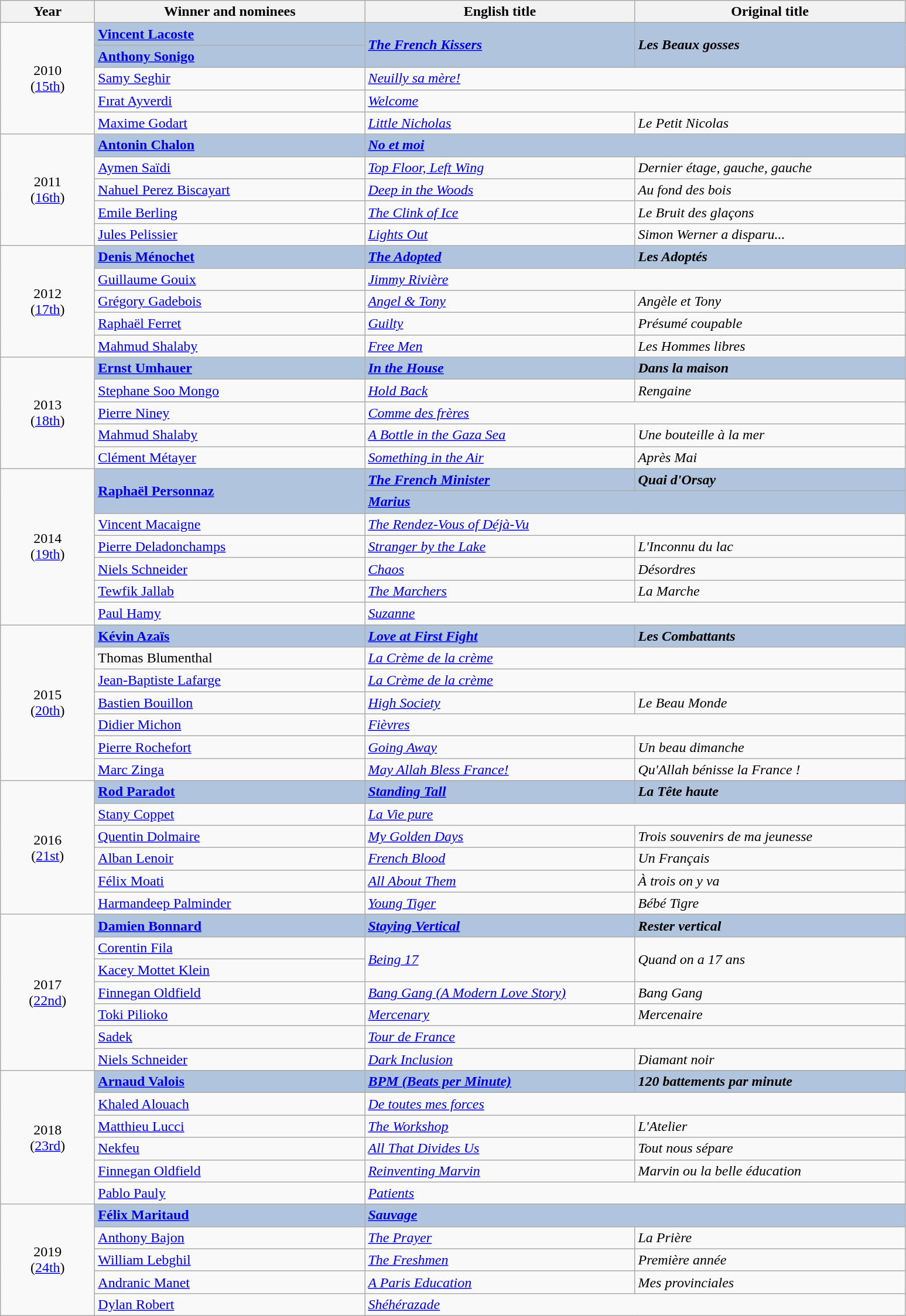<table class="wikitable">
<tr>
<th width="100"><strong>Year</strong></th>
<th width="300"><strong>Winner and nominees</strong></th>
<th width="300"><strong>English title</strong></th>
<th width="300"><strong>Original title</strong></th>
</tr>
<tr>
<td rowspan="5" style="text-align:center;">2010<br>(<a href='#'>15th</a>)</td>
<td style="background:#B0C4DE;"><strong><a href='#'>Vincent Lacoste</a></strong></td>
<td rowspan="2" style="background:#B0C4DE;"><strong><em><a href='#'>The French Kissers</a></em></strong></td>
<td rowspan="2" style="background:#B0C4DE;"><strong><em>Les Beaux gosses</em></strong></td>
</tr>
<tr>
<td style="background:#B0C4DE;"><strong><a href='#'>Anthony Sonigo</a></strong></td>
</tr>
<tr>
<td><a href='#'>Samy Seghir</a></td>
<td colspan="2"><em><a href='#'>Neuilly sa mère!</a></em></td>
</tr>
<tr>
<td><a href='#'>Fırat Ayverdi</a></td>
<td colspan="2"><em><a href='#'>Welcome</a></em></td>
</tr>
<tr>
<td><a href='#'>Maxime Godart</a></td>
<td><em><a href='#'>Little Nicholas</a></em></td>
<td><em>Le Petit Nicolas</em></td>
</tr>
<tr>
<td rowspan="5" style="text-align:center;">2011<br>(<a href='#'>16th</a>)</td>
<td style="background:#B0C4DE;"><strong><a href='#'>Antonin Chalon</a></strong></td>
<td colspan="2" style="background:#B0C4DE;"><strong><em><a href='#'>No et moi</a></em></strong></td>
</tr>
<tr>
<td><a href='#'>Aymen Saïdi</a></td>
<td><em><a href='#'>Top Floor, Left Wing</a></em></td>
<td><em>Dernier étage, gauche, gauche</em></td>
</tr>
<tr>
<td><a href='#'>Nahuel Perez Biscayart</a></td>
<td><em><a href='#'>Deep in the Woods</a></em></td>
<td><em>Au fond des bois</em></td>
</tr>
<tr>
<td><a href='#'>Emile Berling</a></td>
<td><em><a href='#'>The Clink of Ice</a></em></td>
<td><em>Le Bruit des glaçons</em></td>
</tr>
<tr>
<td><a href='#'>Jules Pelissier</a></td>
<td><em><a href='#'>Lights Out</a></em></td>
<td><em>Simon Werner a disparu...</em></td>
</tr>
<tr>
<td rowspan="5" style="text-align:center;">2012<br>(<a href='#'>17th</a>)</td>
<td style="background:#B0C4DE;"><strong><a href='#'>Denis Ménochet</a></strong></td>
<td style="background:#B0C4DE;"><strong><em><a href='#'>The Adopted</a></em></strong></td>
<td style="background:#B0C4DE;"><strong><em>Les Adoptés</em></strong></td>
</tr>
<tr>
<td><a href='#'>Guillaume Gouix</a></td>
<td colspan="2"><em><a href='#'>Jimmy Rivière</a></em></td>
</tr>
<tr>
<td><a href='#'>Grégory Gadebois</a></td>
<td><em><a href='#'>Angel & Tony</a></em></td>
<td><em>Angèle et Tony</em></td>
</tr>
<tr>
<td><a href='#'>Raphaël Ferret</a></td>
<td><em><a href='#'>Guilty</a></em></td>
<td><em>Présumé coupable</em></td>
</tr>
<tr>
<td><a href='#'>Mahmud Shalaby</a></td>
<td><em><a href='#'>Free Men</a></em></td>
<td><em>Les Hommes libres</em></td>
</tr>
<tr>
<td rowspan="5" style="text-align:center;">2013<br>(<a href='#'>18th</a>)</td>
<td style="background:#B0C4DE;"><strong><a href='#'>Ernst Umhauer</a></strong></td>
<td style="background:#B0C4DE;"><strong><em><a href='#'>In the House</a></em></strong></td>
<td style="background:#B0C4DE;"><strong><em>Dans la maison</em></strong></td>
</tr>
<tr>
<td><a href='#'>Stephane Soo Mongo</a></td>
<td><em><a href='#'>Hold Back</a></em></td>
<td><em>Rengaine</em></td>
</tr>
<tr>
<td><a href='#'>Pierre Niney</a></td>
<td colspan="2"><em><a href='#'>Comme des frères</a></em></td>
</tr>
<tr>
<td><a href='#'>Mahmud Shalaby</a></td>
<td><em><a href='#'>A Bottle in the Gaza Sea</a></em></td>
<td><em>Une bouteille à la mer</em></td>
</tr>
<tr>
<td><a href='#'>Clément Métayer</a></td>
<td><em><a href='#'>Something in the Air</a></em></td>
<td><em>Après Mai</em></td>
</tr>
<tr>
<td rowspan="7" style="text-align:center;">2014<br>(<a href='#'>19th</a>)</td>
<td rowspan="2" style="background:#B0C4DE;"><strong><a href='#'>Raphaël Personnaz</a></strong></td>
<td style="background:#B0C4DE;"><strong><em><a href='#'>The French Minister</a></em></strong></td>
<td style="background:#B0C4DE;"><strong><em>Quai d'Orsay</em></strong></td>
</tr>
<tr>
<td colspan="2" style="background:#B0C4DE;"><strong><em><a href='#'>Marius</a></em></strong></td>
</tr>
<tr>
<td><a href='#'>Vincent Macaigne</a></td>
<td colspan="2"><em><a href='#'>The Rendez-Vous of Déjà-Vu</a></em></td>
</tr>
<tr>
<td><a href='#'>Pierre Deladonchamps</a></td>
<td><em><a href='#'>Stranger by the Lake</a></em></td>
<td><em>L'Inconnu du lac</em></td>
</tr>
<tr>
<td><a href='#'>Niels Schneider</a></td>
<td><em><a href='#'>Chaos</a></em></td>
<td><em>Désordres</em></td>
</tr>
<tr>
<td><a href='#'>Tewfik Jallab</a></td>
<td><em><a href='#'>The Marchers</a></em></td>
<td><em>La Marche</em></td>
</tr>
<tr>
<td><a href='#'>Paul Hamy</a></td>
<td colspan="2"><em><a href='#'>Suzanne</a></em></td>
</tr>
<tr>
<td rowspan="7" style="text-align:center;">2015<br>(<a href='#'>20th</a>)</td>
<td style="background:#B0C4DE;"><strong><a href='#'>Kévin Azaïs</a></strong></td>
<td style="background:#B0C4DE;"><strong><em><a href='#'>Love at First Fight</a></em></strong></td>
<td style="background:#B0C4DE;"><strong><em>Les Combattants</em></strong></td>
</tr>
<tr>
<td>Thomas Blumenthal</td>
<td colspan="2"><em><a href='#'>La Crème de la crème</a></em></td>
</tr>
<tr>
<td><a href='#'>Jean-Baptiste Lafarge</a></td>
<td colspan="2"><em><a href='#'>La Crème de la crème</a></em></td>
</tr>
<tr>
<td><a href='#'>Bastien Bouillon</a></td>
<td><em><a href='#'>High Society</a></em></td>
<td><em>Le Beau Monde</em></td>
</tr>
<tr>
<td><a href='#'>Didier Michon</a></td>
<td colspan="2"><em><a href='#'>Fièvres</a></em></td>
</tr>
<tr>
<td><a href='#'>Pierre Rochefort</a></td>
<td><em><a href='#'>Going Away</a></em></td>
<td><em>Un beau dimanche</em></td>
</tr>
<tr>
<td><a href='#'>Marc Zinga</a></td>
<td><em><a href='#'>May Allah Bless France!</a></em></td>
<td><em>Qu'Allah bénisse la France !</em></td>
</tr>
<tr>
<td rowspan="7" style="text-align:center;">2016<br>(<a href='#'>21st</a>)</td>
</tr>
<tr>
<td style="background:#B0C4DE;"><strong><a href='#'>Rod Paradot</a></strong></td>
<td style="background:#B0C4DE;"><strong><em><a href='#'>Standing Tall</a></em></strong></td>
<td style="background:#B0C4DE;"><strong><em>La Tête haute</em></strong></td>
</tr>
<tr>
<td><a href='#'>Stany Coppet</a></td>
<td colspan="2"><em><a href='#'>La Vie pure</a></em></td>
</tr>
<tr>
<td><a href='#'>Quentin Dolmaire</a></td>
<td><em><a href='#'>My Golden Days</a></em></td>
<td><em>Trois souvenirs de ma jeunesse</em></td>
</tr>
<tr>
<td><a href='#'>Alban Lenoir</a></td>
<td><em><a href='#'>French Blood</a></em></td>
<td><em>Un Français</em></td>
</tr>
<tr>
<td><a href='#'>Félix Moati</a></td>
<td><em><a href='#'>All About Them</a></em></td>
<td><em>À trois on y va</em></td>
</tr>
<tr>
<td><a href='#'>Harmandeep Palminder</a></td>
<td><em><a href='#'>Young Tiger</a></em></td>
<td><em>Bébé Tigre</em></td>
</tr>
<tr>
<td rowspan="8" style="text-align:center;">2017<br>(<a href='#'>22nd</a>)</td>
</tr>
<tr>
<td style="background:#B0C4DE;"><strong><a href='#'>Damien Bonnard</a></strong></td>
<td style="background:#B0C4DE;"><strong><em><a href='#'>Staying Vertical</a></em></strong></td>
<td style="background:#B0C4DE;"><strong><em>Rester vertical</em></strong></td>
</tr>
<tr>
<td><a href='#'>Corentin Fila</a></td>
<td rowspan=2><em><a href='#'>Being 17</a></em></td>
<td rowspan=2><em> Quand on a 17 ans</em></td>
</tr>
<tr>
<td><a href='#'>Kacey Mottet Klein</a></td>
</tr>
<tr>
<td><a href='#'>Finnegan Oldfield</a></td>
<td><em><a href='#'>Bang Gang (A Modern Love Story)</a></em></td>
<td><em>Bang Gang</em></td>
</tr>
<tr>
<td><a href='#'>Toki Pilioko</a></td>
<td><em><a href='#'>Mercenary</a></em></td>
<td><em>Mercenaire</em></td>
</tr>
<tr>
<td><a href='#'>Sadek</a></td>
<td colspan="2"><em><a href='#'>Tour de France</a></em></td>
</tr>
<tr>
<td><a href='#'>Niels Schneider</a></td>
<td><em><a href='#'>Dark Inclusion</a></em></td>
<td><em>Diamant noir</em></td>
</tr>
<tr>
<td rowspan="7" style="text-align:center;">2018<br>(<a href='#'>23rd</a>)</td>
</tr>
<tr style="background:#B0C4DE;">
<td><strong><a href='#'>Arnaud Valois</a></strong></td>
<td><strong><em><a href='#'>BPM (Beats per Minute)</a></em></strong></td>
<td><strong><em>120 battements par minute</em></strong></td>
</tr>
<tr>
<td><a href='#'>Khaled Alouach</a></td>
<td colspan=2><em><a href='#'>De toutes mes forces</a></em></td>
</tr>
<tr>
<td><a href='#'>Matthieu Lucci</a></td>
<td><em><a href='#'>The Workshop</a></em></td>
<td><em>L'Atelier</em></td>
</tr>
<tr>
<td><a href='#'>Nekfeu</a></td>
<td><em><a href='#'>All That Divides Us</a></em></td>
<td><em>Tout nous sépare</em></td>
</tr>
<tr>
<td><a href='#'>Finnegan Oldfield</a></td>
<td><em><a href='#'>Reinventing Marvin</a></em></td>
<td><em>Marvin ou la belle éducation</em></td>
</tr>
<tr>
<td><a href='#'>Pablo Pauly</a></td>
<td colspan=2><em><a href='#'>Patients</a></em></td>
</tr>
<tr>
<td rowspan="6" style="text-align:center;">2019<br>(<a href='#'>24th</a>)</td>
</tr>
<tr style="background:#B0C4DE;">
<td><strong><a href='#'>Félix Maritaud</a></strong></td>
<td colspan=2><strong><em><a href='#'>Sauvage</a></em></strong></td>
</tr>
<tr>
<td><a href='#'>Anthony Bajon</a></td>
<td><em><a href='#'>The Prayer</a></em></td>
<td><em>La Prière</em></td>
</tr>
<tr>
<td><a href='#'>William Lebghil</a></td>
<td><em><a href='#'>The Freshmen</a></em></td>
<td><em>Première année</em></td>
</tr>
<tr>
<td><a href='#'>Andranic Manet</a></td>
<td><em><a href='#'>A Paris Education</a></em></td>
<td><em>Mes provinciales</em></td>
</tr>
<tr>
<td><a href='#'>Dylan Robert</a></td>
<td colspan=2><em><a href='#'>Shéhérazade</a></em></td>
</tr>
</table>
